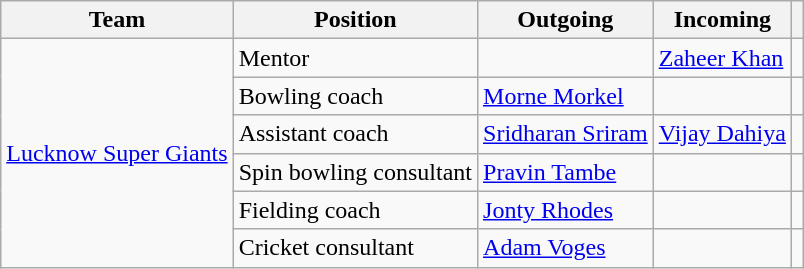<table class="wikitable">
<tr>
<th scope="col">Team</th>
<th scope="col">Position</th>
<th scope="col">Outgoing</th>
<th scope="col">Incoming</th>
<th></th>
</tr>
<tr>
<td rowspan=6><a href='#'>Lucknow Super Giants</a></td>
<td>Mentor</td>
<td></td>
<td><a href='#'>Zaheer Khan</a></td>
<td></td>
</tr>
<tr>
<td>Bowling coach</td>
<td><a href='#'>Morne Morkel</a></td>
<td></td>
<td></td>
</tr>
<tr>
<td>Assistant coach</td>
<td><a href='#'>Sridharan Sriram</a></td>
<td><a href='#'>Vijay Dahiya</a></td>
<td></td>
</tr>
<tr>
<td>Spin bowling consultant</td>
<td><a href='#'>Pravin Tambe</a></td>
<td></td>
<td></td>
</tr>
<tr>
<td>Fielding coach</td>
<td><a href='#'>Jonty Rhodes</a></td>
<td></td>
<td></td>
</tr>
<tr>
<td>Cricket consultant</td>
<td><a href='#'>Adam Voges</a></td>
<td></td>
<td></td>
</tr>
</table>
